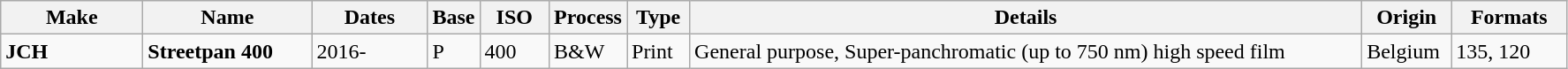<table class="wikitable">
<tr>
<th scope="col" style="width: 100px;">Make</th>
<th scope="col" style="width: 120px;">Name</th>
<th scope="col" style="width: 80px;">Dates</th>
<th scope="col" style="width: 30px;">Base</th>
<th scope="col" style="width: 45px;">ISO</th>
<th scope="col" style="width: 40px;">Process</th>
<th scope="col" style="width: 40px;">Type</th>
<th scope="col" style="width: 500px;">Details</th>
<th scope="col" style="width: 60px;">Origin</th>
<th scope="col" style="width: 80px;">Formats</th>
</tr>
<tr>
<td><strong>JCH</strong></td>
<td><strong>Streetpan 400</strong></td>
<td>2016-</td>
<td>P</td>
<td>400</td>
<td>B&W</td>
<td>Print</td>
<td>General purpose, Super-panchromatic (up to 750 nm) high speed film</td>
<td>Belgium</td>
<td>135, 120</td>
</tr>
</table>
